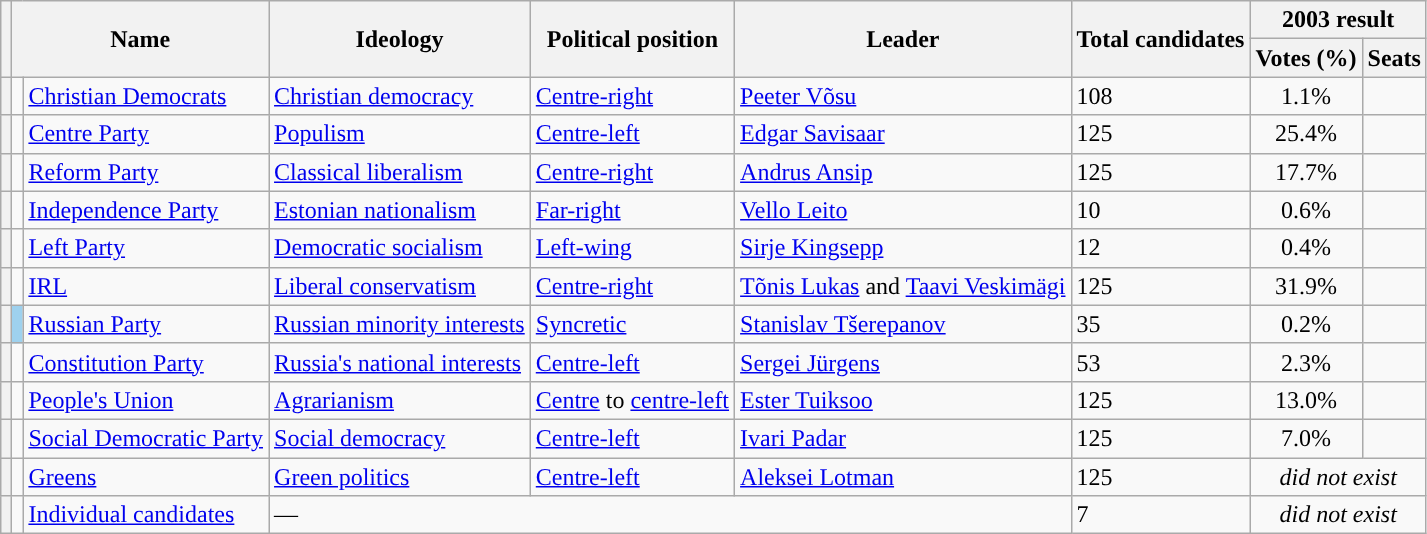<table class="wikitable" style="text-align:left">
<tr>
<th rowspan="2"></th>
<th colspan="2" rowspan="2">Name</th>
<th rowspan="2">Ideology</th>
<th rowspan="2">Political position</th>
<th rowspan="2">Leader</th>
<th rowspan="2">Total candidates</th>
<th colspan="2">2003 result</th>
</tr>
<tr>
<th>Votes (%)</th>
<th>Seats</th>
</tr>
<tr>
<th></th>
<td style="background:"></td>
<td><a href='#'>Christian Democrats</a></td>
<td><a href='#'>Christian democracy</a></td>
<td><a href='#'>Centre-right</a></td>
<td><a href='#'>Peeter Võsu</a></td>
<td>108</td>
<td style="text-align:center">1.1%</td>
<td></td>
</tr>
<tr>
<th></th>
<td style="background:"></td>
<td><a href='#'>Centre Party</a></td>
<td><a href='#'>Populism</a></td>
<td><a href='#'>Centre-left</a></td>
<td><a href='#'>Edgar Savisaar</a></td>
<td>125</td>
<td style="text-align:center">25.4%</td>
<td></td>
</tr>
<tr>
<th></th>
<td style="background:"></td>
<td><a href='#'>Reform Party</a></td>
<td><a href='#'>Classical liberalism</a></td>
<td><a href='#'>Centre-right</a></td>
<td><a href='#'>Andrus Ansip</a></td>
<td>125</td>
<td style="text-align:center">17.7%</td>
<td></td>
</tr>
<tr>
<th></th>
<td style="background:"></td>
<td><a href='#'>Independence Party</a></td>
<td><a href='#'>Estonian nationalism</a></td>
<td><a href='#'>Far-right</a></td>
<td><a href='#'>Vello Leito</a></td>
<td>10</td>
<td style="text-align:center">0.6%</td>
<td></td>
</tr>
<tr>
<th></th>
<td style="background:"></td>
<td><a href='#'>Left Party</a></td>
<td><a href='#'>Democratic socialism</a></td>
<td><a href='#'>Left-wing</a></td>
<td><a href='#'>Sirje Kingsepp</a></td>
<td>12</td>
<td style="text-align:center">0.4%</td>
<td></td>
</tr>
<tr>
<th></th>
<td style="background:"></td>
<td><a href='#'>IRL</a></td>
<td><a href='#'>Liberal conservatism</a></td>
<td><a href='#'>Centre-right</a></td>
<td><a href='#'>Tõnis Lukas</a> and <a href='#'>Taavi Veskimägi</a></td>
<td>125</td>
<td style="text-align:center">31.9%</td>
<td></td>
</tr>
<tr>
<th></th>
<td style="background: #9ed1ee"></td>
<td><a href='#'>Russian Party</a></td>
<td><a href='#'>Russian minority interests</a></td>
<td><a href='#'>Syncretic</a></td>
<td><a href='#'>Stanislav Tšerepanov</a></td>
<td>35</td>
<td style="text-align:center">0.2%</td>
<td></td>
</tr>
<tr>
<th></th>
<td style="background:"></td>
<td><a href='#'>Constitution Party</a></td>
<td><a href='#'>Russia's national interests</a></td>
<td><a href='#'>Centre-left</a></td>
<td><a href='#'>Sergei Jürgens</a></td>
<td>53</td>
<td style="text-align:center">2.3%</td>
<td></td>
</tr>
<tr>
<th></th>
<td style="background:"></td>
<td><a href='#'>People's Union</a></td>
<td><a href='#'>Agrarianism</a></td>
<td><a href='#'>Centre</a> to <a href='#'>centre-left</a></td>
<td><a href='#'>Ester Tuiksoo</a></td>
<td>125</td>
<td style="text-align:center">13.0%</td>
<td></td>
</tr>
<tr>
<th></th>
<td style="background:"></td>
<td><a href='#'>Social Democratic Party</a></td>
<td><a href='#'>Social democracy</a></td>
<td><a href='#'>Centre-left</a></td>
<td><a href='#'>Ivari Padar</a></td>
<td>125</td>
<td style="text-align:center">7.0%</td>
<td></td>
</tr>
<tr>
<th></th>
<td style="background:"></td>
<td><a href='#'>Greens</a></td>
<td><a href='#'>Green politics</a></td>
<td><a href='#'>Centre-left</a></td>
<td><a href='#'>Aleksei Lotman</a></td>
<td>125</td>
<td colspan="2" style="text-align:center"><em>did not exist</em></td>
</tr>
<tr>
<th></th>
<td style="background:"></td>
<td><a href='#'>Individual candidates</a></td>
<td colspan="3">—</td>
<td>7</td>
<td colspan="2" style="text-align:center"><em>did not exist</em></td>
</tr>
</table>
